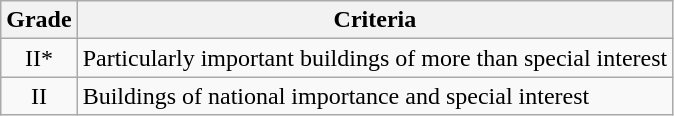<table class="wikitable">
<tr>
<th>Grade</th>
<th>Criteria</th>
</tr>
<tr>
<td align="center" >II*</td>
<td>Particularly important buildings of more than special interest</td>
</tr>
<tr>
<td align="center" >II</td>
<td>Buildings of national importance and special interest</td>
</tr>
</table>
